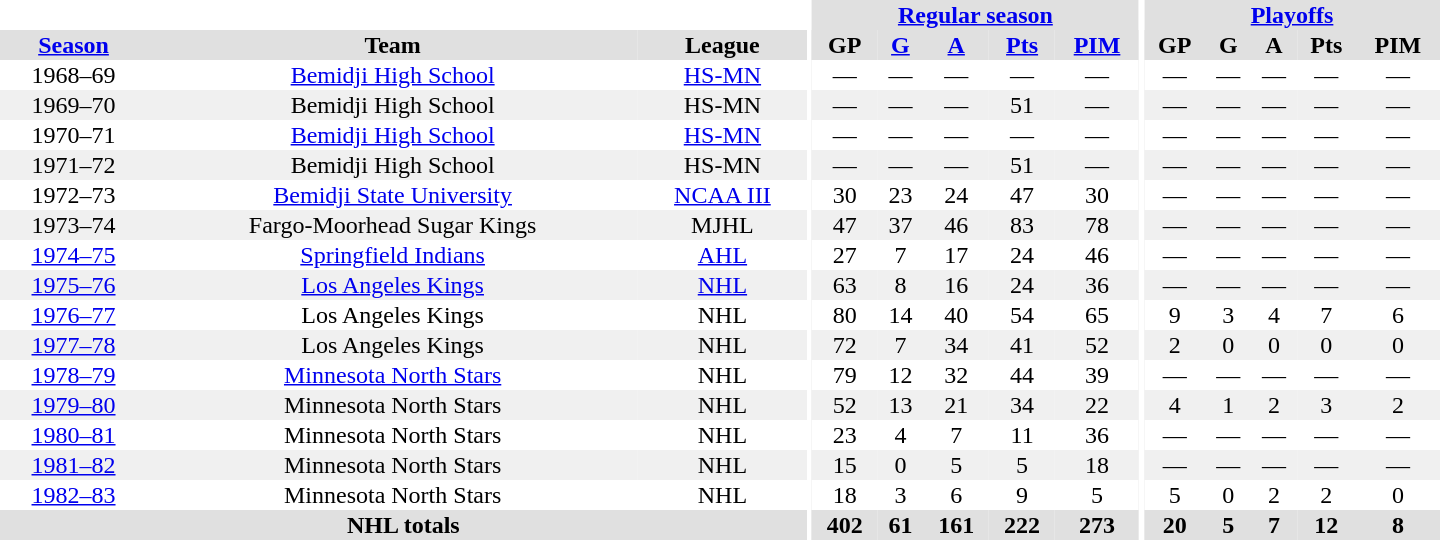<table border="0" cellpadding="1" cellspacing="0" style="text-align:center; width:60em">
<tr bgcolor="#e0e0e0">
<th colspan="3" bgcolor="#ffffff"></th>
<th rowspan="100" bgcolor="#ffffff"></th>
<th colspan="5"><a href='#'>Regular season</a></th>
<th rowspan="100" bgcolor="#ffffff"></th>
<th colspan="5"><a href='#'>Playoffs</a></th>
</tr>
<tr bgcolor="#e0e0e0">
<th><a href='#'>Season</a></th>
<th>Team</th>
<th>League</th>
<th>GP</th>
<th><a href='#'>G</a></th>
<th><a href='#'>A</a></th>
<th><a href='#'>Pts</a></th>
<th><a href='#'>PIM</a></th>
<th>GP</th>
<th>G</th>
<th>A</th>
<th>Pts</th>
<th>PIM</th>
</tr>
<tr>
<td>1968–69</td>
<td><a href='#'>Bemidji High School</a></td>
<td><a href='#'>HS-MN</a></td>
<td>—</td>
<td>—</td>
<td>—</td>
<td>—</td>
<td>—</td>
<td>—</td>
<td>—</td>
<td>—</td>
<td>—</td>
<td>—</td>
</tr>
<tr bgcolor="#f0f0f0">
<td>1969–70</td>
<td>Bemidji High School</td>
<td>HS-MN</td>
<td>—</td>
<td>—</td>
<td>—</td>
<td>51</td>
<td>—</td>
<td>—</td>
<td>—</td>
<td>—</td>
<td>—</td>
<td>—</td>
</tr>
<tr>
<td>1970–71</td>
<td><a href='#'>Bemidji High School</a></td>
<td><a href='#'>HS-MN</a></td>
<td>—</td>
<td>—</td>
<td>—</td>
<td>—</td>
<td>—</td>
<td>—</td>
<td>—</td>
<td>—</td>
<td>—</td>
<td>—</td>
</tr>
<tr bgcolor="#f0f0f0">
<td>1971–72</td>
<td>Bemidji High School</td>
<td>HS-MN</td>
<td>—</td>
<td>—</td>
<td>—</td>
<td>51</td>
<td>—</td>
<td>—</td>
<td>—</td>
<td>—</td>
<td>—</td>
<td>—</td>
</tr>
<tr>
<td>1972–73</td>
<td><a href='#'>Bemidji State University</a></td>
<td><a href='#'>NCAA III</a></td>
<td>30</td>
<td>23</td>
<td>24</td>
<td>47</td>
<td>30</td>
<td>—</td>
<td>—</td>
<td>—</td>
<td>—</td>
<td>—</td>
</tr>
<tr bgcolor="#f0f0f0">
<td>1973–74</td>
<td>Fargo-Moorhead Sugar Kings</td>
<td>MJHL</td>
<td>47</td>
<td>37</td>
<td>46</td>
<td>83</td>
<td>78</td>
<td>—</td>
<td>—</td>
<td>—</td>
<td>—</td>
<td>—</td>
</tr>
<tr>
<td><a href='#'>1974–75</a></td>
<td><a href='#'>Springfield Indians</a></td>
<td><a href='#'>AHL</a></td>
<td>27</td>
<td>7</td>
<td>17</td>
<td>24</td>
<td>46</td>
<td>—</td>
<td>—</td>
<td>—</td>
<td>—</td>
<td>—</td>
</tr>
<tr bgcolor="#f0f0f0">
<td><a href='#'>1975–76</a></td>
<td><a href='#'>Los Angeles Kings</a></td>
<td><a href='#'>NHL</a></td>
<td>63</td>
<td>8</td>
<td>16</td>
<td>24</td>
<td>36</td>
<td>—</td>
<td>—</td>
<td>—</td>
<td>—</td>
<td>—</td>
</tr>
<tr>
<td><a href='#'>1976–77</a></td>
<td>Los Angeles Kings</td>
<td>NHL</td>
<td>80</td>
<td>14</td>
<td>40</td>
<td>54</td>
<td>65</td>
<td>9</td>
<td>3</td>
<td>4</td>
<td>7</td>
<td>6</td>
</tr>
<tr bgcolor="#f0f0f0">
<td><a href='#'>1977–78</a></td>
<td>Los Angeles Kings</td>
<td>NHL</td>
<td>72</td>
<td>7</td>
<td>34</td>
<td>41</td>
<td>52</td>
<td>2</td>
<td>0</td>
<td>0</td>
<td>0</td>
<td>0</td>
</tr>
<tr>
<td><a href='#'>1978–79</a></td>
<td><a href='#'>Minnesota North Stars</a></td>
<td>NHL</td>
<td>79</td>
<td>12</td>
<td>32</td>
<td>44</td>
<td>39</td>
<td>—</td>
<td>—</td>
<td>—</td>
<td>—</td>
<td>—</td>
</tr>
<tr bgcolor="#f0f0f0">
<td><a href='#'>1979–80</a></td>
<td>Minnesota North Stars</td>
<td>NHL</td>
<td>52</td>
<td>13</td>
<td>21</td>
<td>34</td>
<td>22</td>
<td>4</td>
<td>1</td>
<td>2</td>
<td>3</td>
<td>2</td>
</tr>
<tr>
<td><a href='#'>1980–81</a></td>
<td>Minnesota North Stars</td>
<td>NHL</td>
<td>23</td>
<td>4</td>
<td>7</td>
<td>11</td>
<td>36</td>
<td>—</td>
<td>—</td>
<td>—</td>
<td>—</td>
<td>—</td>
</tr>
<tr bgcolor="#f0f0f0">
<td><a href='#'>1981–82</a></td>
<td>Minnesota North Stars</td>
<td>NHL</td>
<td>15</td>
<td>0</td>
<td>5</td>
<td>5</td>
<td>18</td>
<td>—</td>
<td>—</td>
<td>—</td>
<td>—</td>
<td>—</td>
</tr>
<tr>
<td><a href='#'>1982–83</a></td>
<td>Minnesota North Stars</td>
<td>NHL</td>
<td>18</td>
<td>3</td>
<td>6</td>
<td>9</td>
<td>5</td>
<td>5</td>
<td>0</td>
<td>2</td>
<td>2</td>
<td>0</td>
</tr>
<tr bgcolor="#e0e0e0">
<th colspan="3">NHL totals</th>
<th>402</th>
<th>61</th>
<th>161</th>
<th>222</th>
<th>273</th>
<th>20</th>
<th>5</th>
<th>7</th>
<th>12</th>
<th>8</th>
</tr>
</table>
